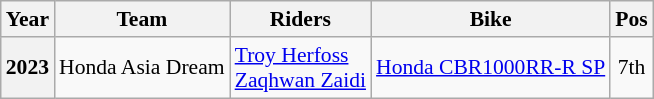<table class="wikitable" style="font-size:90%">
<tr>
<th>Year</th>
<th>Team</th>
<th>Riders</th>
<th>Bike</th>
<th>Pos</th>
</tr>
<tr align="center">
<th>2023</th>
<td align="left"> Honda Asia Dream</td>
<td align="left"> <a href='#'>Troy Herfoss</a><br> <a href='#'>Zaqhwan Zaidi</a></td>
<td align="left"><a href='#'>Honda CBR1000RR-R SP</a></td>
<td style="background:#;">7th</td>
</tr>
</table>
